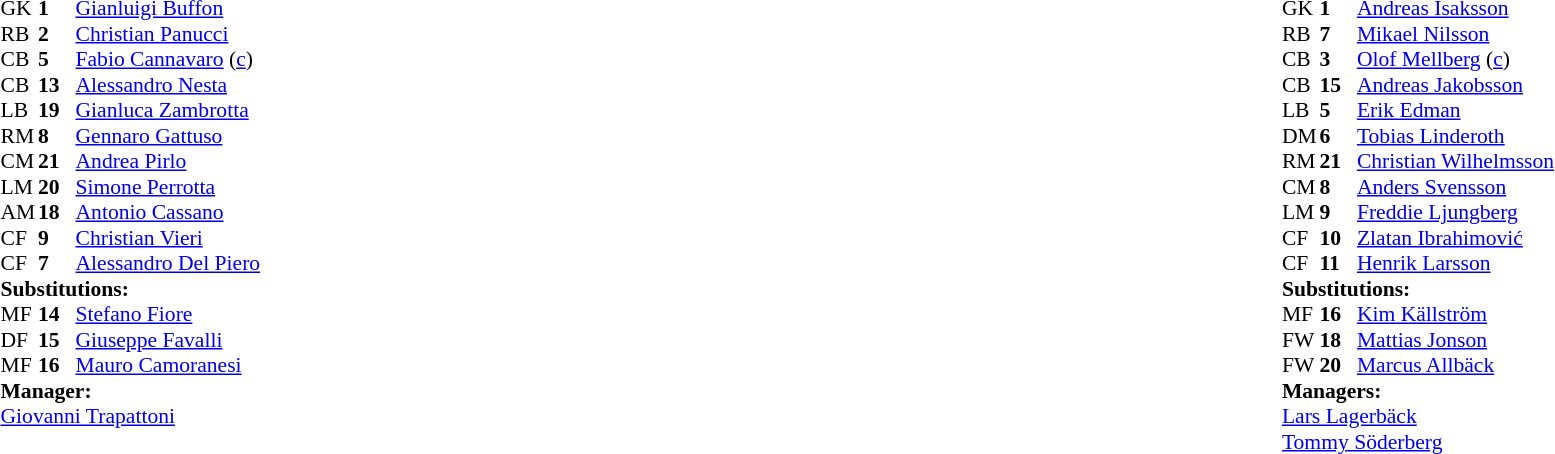<table style="width:100%;">
<tr>
<td style="vertical-align:top; width:40%;"><br><table style="font-size:90%" cellspacing="0" cellpadding="0">
<tr>
<th width="25"></th>
<th width="25"></th>
</tr>
<tr>
<td>GK</td>
<td><strong>1</strong></td>
<td><a href='#'>Gianluigi Buffon</a></td>
</tr>
<tr>
<td>RB</td>
<td><strong>2</strong></td>
<td><a href='#'>Christian Panucci</a></td>
</tr>
<tr>
<td>CB</td>
<td><strong>5</strong></td>
<td><a href='#'>Fabio Cannavaro</a> (<a href='#'>c</a>)</td>
<td></td>
</tr>
<tr>
<td>CB</td>
<td><strong>13</strong></td>
<td><a href='#'>Alessandro Nesta</a></td>
</tr>
<tr>
<td>LB</td>
<td><strong>19</strong></td>
<td><a href='#'>Gianluca Zambrotta</a></td>
<td></td>
</tr>
<tr>
<td>RM</td>
<td><strong>8</strong></td>
<td><a href='#'>Gennaro Gattuso</a></td>
<td></td>
<td></td>
</tr>
<tr>
<td>CM</td>
<td><strong>21</strong></td>
<td><a href='#'>Andrea Pirlo</a></td>
</tr>
<tr>
<td>LM</td>
<td><strong>20</strong></td>
<td><a href='#'>Simone Perrotta</a></td>
</tr>
<tr>
<td>AM</td>
<td><strong>18</strong></td>
<td><a href='#'>Antonio Cassano</a></td>
<td></td>
<td></td>
</tr>
<tr>
<td>CF</td>
<td><strong>9</strong></td>
<td><a href='#'>Christian Vieri</a></td>
</tr>
<tr>
<td>CF</td>
<td><strong>7</strong></td>
<td><a href='#'>Alessandro Del Piero</a></td>
<td></td>
<td></td>
</tr>
<tr>
<td colspan=3><strong>Substitutions:</strong></td>
</tr>
<tr>
<td>MF</td>
<td><strong>14</strong></td>
<td><a href='#'>Stefano Fiore</a></td>
<td></td>
<td></td>
</tr>
<tr>
<td>DF</td>
<td><strong>15</strong></td>
<td><a href='#'>Giuseppe Favalli</a></td>
<td></td>
<td></td>
</tr>
<tr>
<td>MF</td>
<td><strong>16</strong></td>
<td><a href='#'>Mauro Camoranesi</a></td>
<td></td>
<td></td>
</tr>
<tr>
<td colspan=3><strong>Manager:</strong></td>
</tr>
<tr>
<td colspan=3><a href='#'>Giovanni Trapattoni</a></td>
</tr>
</table>
</td>
<td valign="top"></td>
<td style="vertical-align:top; width:50%;"><br><table style="font-size:90%; margin:auto;" cellspacing="0" cellpadding="0">
<tr>
<th width=25></th>
<th width=25></th>
</tr>
<tr>
<td>GK</td>
<td><strong>1</strong></td>
<td><a href='#'>Andreas Isaksson</a></td>
</tr>
<tr>
<td>RB</td>
<td><strong>7</strong></td>
<td><a href='#'>Mikael Nilsson</a></td>
</tr>
<tr>
<td>CB</td>
<td><strong>3</strong></td>
<td><a href='#'>Olof Mellberg</a> (<a href='#'>c</a>)</td>
</tr>
<tr>
<td>CB</td>
<td><strong>15</strong></td>
<td><a href='#'>Andreas Jakobsson</a></td>
</tr>
<tr>
<td>LB</td>
<td><strong>5</strong></td>
<td><a href='#'>Erik Edman</a></td>
<td></td>
<td></td>
</tr>
<tr>
<td>DM</td>
<td><strong>6</strong></td>
<td><a href='#'>Tobias Linderoth</a></td>
<td></td>
</tr>
<tr>
<td>RM</td>
<td><strong>21</strong></td>
<td><a href='#'>Christian Wilhelmsson</a></td>
<td></td>
<td></td>
</tr>
<tr>
<td>CM</td>
<td><strong>8</strong></td>
<td><a href='#'>Anders Svensson</a></td>
<td></td>
<td></td>
</tr>
<tr>
<td>LM</td>
<td><strong>9</strong></td>
<td><a href='#'>Freddie Ljungberg</a></td>
</tr>
<tr>
<td>CF</td>
<td><strong>10</strong></td>
<td><a href='#'>Zlatan Ibrahimović</a></td>
</tr>
<tr>
<td>CF</td>
<td><strong>11</strong></td>
<td><a href='#'>Henrik Larsson</a></td>
</tr>
<tr>
<td colspan=3><strong>Substitutions:</strong></td>
</tr>
<tr>
<td>MF</td>
<td><strong>16</strong></td>
<td><a href='#'>Kim Källström</a></td>
<td></td>
<td></td>
</tr>
<tr>
<td>FW</td>
<td><strong>18</strong></td>
<td><a href='#'>Mattias Jonson</a></td>
<td></td>
<td></td>
</tr>
<tr>
<td>FW</td>
<td><strong>20</strong></td>
<td><a href='#'>Marcus Allbäck</a></td>
<td></td>
<td></td>
</tr>
<tr>
<td colspan=3><strong>Managers:</strong></td>
</tr>
<tr>
<td colspan=3><a href='#'>Lars Lagerbäck</a><br><a href='#'>Tommy Söderberg</a></td>
</tr>
</table>
</td>
</tr>
</table>
